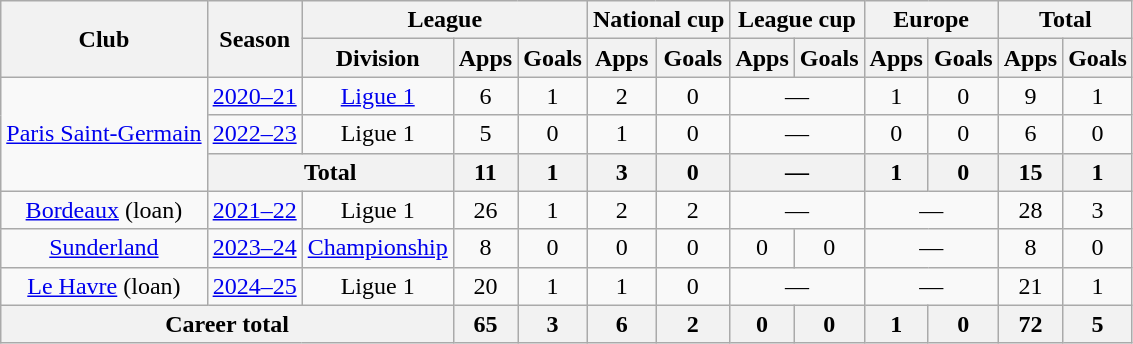<table class="wikitable" style="text-align:center">
<tr>
<th rowspan="2">Club</th>
<th rowspan="2">Season</th>
<th colspan="3">League</th>
<th colspan="2">National cup</th>
<th colspan="2">League cup</th>
<th colspan="2">Europe</th>
<th colspan="2">Total</th>
</tr>
<tr>
<th>Division</th>
<th>Apps</th>
<th>Goals</th>
<th>Apps</th>
<th>Goals</th>
<th>Apps</th>
<th>Goals</th>
<th>Apps</th>
<th>Goals</th>
<th>Apps</th>
<th>Goals</th>
</tr>
<tr>
<td rowspan="3"><a href='#'>Paris Saint-Germain</a></td>
<td><a href='#'>2020–21</a></td>
<td><a href='#'>Ligue 1</a></td>
<td>6</td>
<td>1</td>
<td>2</td>
<td>0</td>
<td colspan="2">—</td>
<td>1</td>
<td>0</td>
<td>9</td>
<td>1</td>
</tr>
<tr>
<td><a href='#'>2022–23</a></td>
<td>Ligue 1</td>
<td>5</td>
<td>0</td>
<td>1</td>
<td>0</td>
<td colspan="2">—</td>
<td>0</td>
<td>0</td>
<td>6</td>
<td>0</td>
</tr>
<tr>
<th colspan="2">Total</th>
<th>11</th>
<th>1</th>
<th>3</th>
<th>0</th>
<th colspan="2">—</th>
<th>1</th>
<th>0</th>
<th>15</th>
<th>1</th>
</tr>
<tr>
<td><a href='#'>Bordeaux</a> (loan)</td>
<td><a href='#'>2021–22</a></td>
<td>Ligue 1</td>
<td>26</td>
<td>1</td>
<td>2</td>
<td>2</td>
<td colspan="2">—</td>
<td colspan="2">—</td>
<td>28</td>
<td>3</td>
</tr>
<tr>
<td><a href='#'>Sunderland</a></td>
<td><a href='#'>2023–24</a></td>
<td><a href='#'>Championship</a></td>
<td>8</td>
<td>0</td>
<td>0</td>
<td>0</td>
<td>0</td>
<td>0</td>
<td colspan="2">—</td>
<td>8</td>
<td>0</td>
</tr>
<tr>
<td><a href='#'>Le Havre</a> (loan)</td>
<td><a href='#'>2024–25</a></td>
<td>Ligue 1</td>
<td>20</td>
<td>1</td>
<td>1</td>
<td>0</td>
<td colspan="2">—</td>
<td colspan="2">—</td>
<td>21</td>
<td>1</td>
</tr>
<tr>
<th colspan="3">Career total</th>
<th>65</th>
<th>3</th>
<th>6</th>
<th>2</th>
<th>0</th>
<th>0</th>
<th>1</th>
<th>0</th>
<th>72</th>
<th>5</th>
</tr>
</table>
